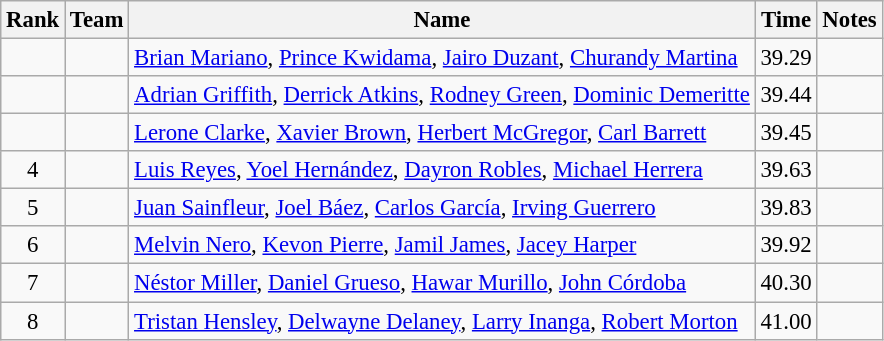<table class="wikitable sortable" style="text-align:center;font-size:95%">
<tr>
<th>Rank</th>
<th>Team</th>
<th>Name</th>
<th>Time</th>
<th>Notes</th>
</tr>
<tr>
<td></td>
<td align=left></td>
<td align=left><a href='#'>Brian Mariano</a>, <a href='#'>Prince Kwidama</a>, <a href='#'>Jairo Duzant</a>, <a href='#'>Churandy Martina</a></td>
<td>39.29</td>
<td></td>
</tr>
<tr>
<td></td>
<td align=left></td>
<td align=left><a href='#'>Adrian Griffith</a>, <a href='#'>Derrick Atkins</a>, <a href='#'>Rodney Green</a>, <a href='#'>Dominic Demeritte</a></td>
<td>39.44</td>
<td></td>
</tr>
<tr>
<td></td>
<td align=left></td>
<td align=left><a href='#'>Lerone Clarke</a>, <a href='#'>Xavier Brown</a>, <a href='#'>Herbert McGregor</a>, <a href='#'>Carl Barrett</a></td>
<td>39.45</td>
<td></td>
</tr>
<tr>
<td>4</td>
<td align=left></td>
<td align=left><a href='#'>Luis Reyes</a>, <a href='#'>Yoel Hernández</a>, <a href='#'>Dayron Robles</a>, <a href='#'>Michael Herrera</a></td>
<td>39.63</td>
<td></td>
</tr>
<tr>
<td>5</td>
<td align=left></td>
<td align=left><a href='#'>Juan Sainfleur</a>, <a href='#'>Joel Báez</a>, <a href='#'>Carlos García</a>, <a href='#'>Irving Guerrero</a></td>
<td>39.83</td>
<td></td>
</tr>
<tr>
<td>6</td>
<td align=left></td>
<td align=left><a href='#'>Melvin Nero</a>, <a href='#'>Kevon Pierre</a>, <a href='#'>Jamil James</a>, <a href='#'>Jacey Harper</a></td>
<td>39.92</td>
<td></td>
</tr>
<tr>
<td>7</td>
<td align=left></td>
<td align=left><a href='#'>Néstor Miller</a>, <a href='#'>Daniel Grueso</a>, <a href='#'>Hawar Murillo</a>, <a href='#'>John Córdoba</a></td>
<td>40.30</td>
<td></td>
</tr>
<tr>
<td>8</td>
<td align=left></td>
<td align=left><a href='#'>Tristan Hensley</a>, <a href='#'>Delwayne Delaney</a>, <a href='#'>Larry Inanga</a>, <a href='#'>Robert Morton</a></td>
<td>41.00</td>
<td></td>
</tr>
</table>
